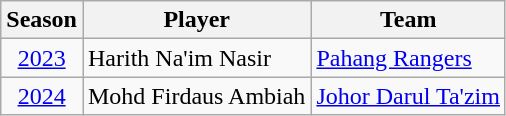<table class="wikitable">
<tr>
<th>Season</th>
<th>Player</th>
<th>Team</th>
</tr>
<tr>
<td align='center'><a href='#'>2023</a></td>
<td> Harith Na'im Nasir</td>
<td><a href='#'>Pahang Rangers</a></td>
</tr>
<tr>
<td style="text-align:center"><a href='#'>2024</a></td>
<td> Mohd Firdaus Ambiah</td>
<td><a href='#'>Johor Darul Ta'zim</a></td>
</tr>
</table>
